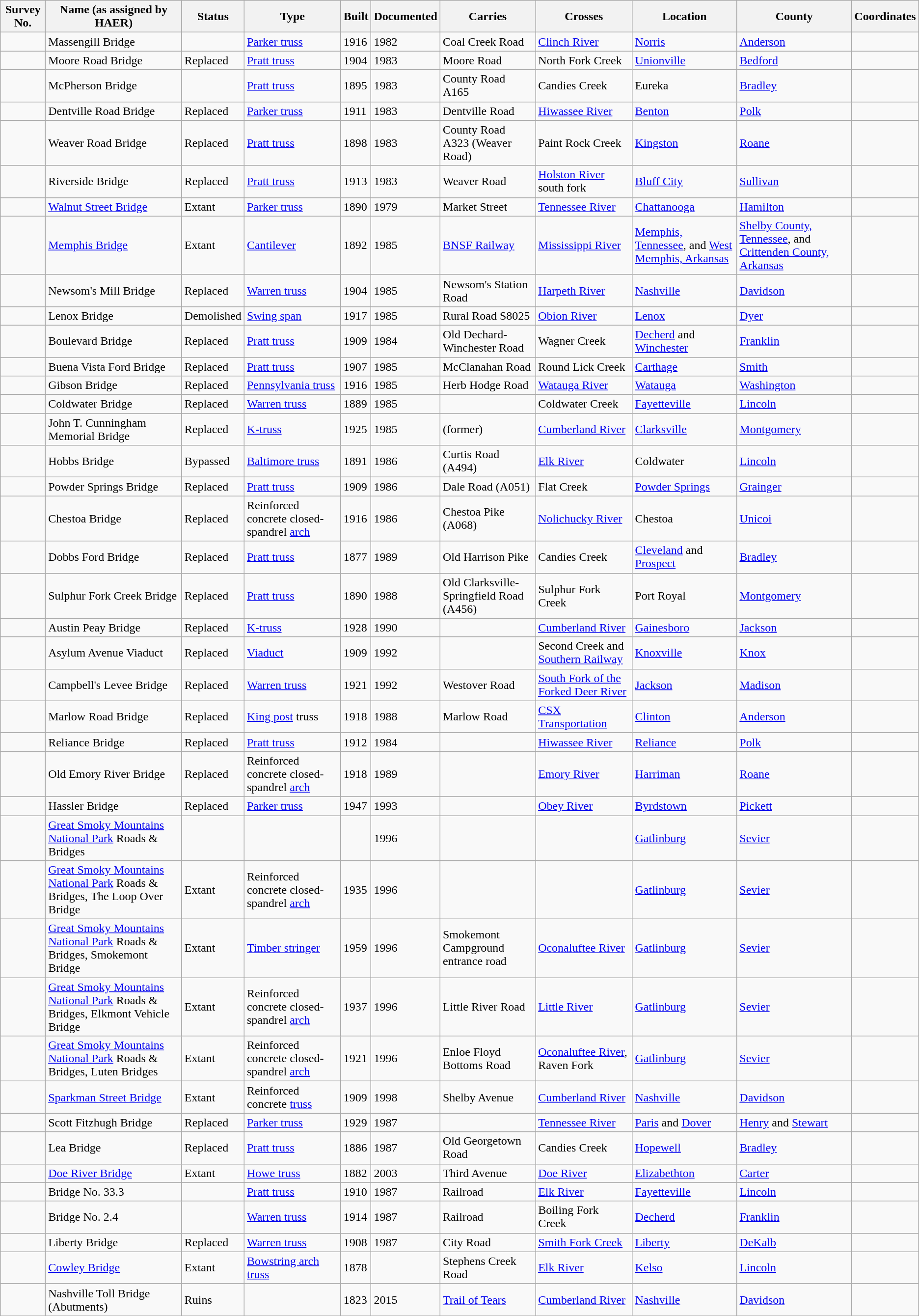<table class="wikitable sortable">
<tr>
<th>Survey No.</th>
<th>Name (as assigned by HAER)</th>
<th>Status</th>
<th>Type</th>
<th>Built</th>
<th>Documented</th>
<th>Carries</th>
<th>Crosses</th>
<th>Location</th>
<th>County</th>
<th>Coordinates</th>
</tr>
<tr>
<td></td>
<td>Massengill Bridge</td>
<td></td>
<td><a href='#'>Parker truss</a></td>
<td>1916</td>
<td>1982</td>
<td>Coal Creek Road</td>
<td><a href='#'>Clinch River</a></td>
<td><a href='#'>Norris</a></td>
<td><a href='#'>Anderson</a></td>
<td></td>
</tr>
<tr>
<td></td>
<td>Moore Road Bridge</td>
<td>Replaced</td>
<td><a href='#'>Pratt truss</a></td>
<td>1904</td>
<td>1983</td>
<td>Moore Road</td>
<td>North Fork Creek</td>
<td><a href='#'>Unionville</a></td>
<td><a href='#'>Bedford</a></td>
<td></td>
</tr>
<tr>
<td></td>
<td>McPherson Bridge</td>
<td></td>
<td><a href='#'>Pratt truss</a></td>
<td>1895</td>
<td>1983</td>
<td>County Road A165</td>
<td>Candies Creek</td>
<td>Eureka</td>
<td><a href='#'>Bradley</a></td>
<td></td>
</tr>
<tr>
<td></td>
<td>Dentville Road Bridge</td>
<td>Replaced</td>
<td><a href='#'>Parker truss</a></td>
<td>1911</td>
<td>1983</td>
<td>Dentville Road</td>
<td><a href='#'>Hiwassee River</a></td>
<td><a href='#'>Benton</a></td>
<td><a href='#'>Polk</a></td>
<td></td>
</tr>
<tr>
<td></td>
<td>Weaver Road Bridge</td>
<td>Replaced</td>
<td><a href='#'>Pratt truss</a></td>
<td>1898</td>
<td>1983</td>
<td>County Road A323 (Weaver Road)</td>
<td>Paint Rock Creek</td>
<td><a href='#'>Kingston</a></td>
<td><a href='#'>Roane</a></td>
<td></td>
</tr>
<tr>
<td></td>
<td>Riverside Bridge</td>
<td>Replaced</td>
<td><a href='#'>Pratt truss</a></td>
<td>1913</td>
<td>1983</td>
<td>Weaver Road</td>
<td><a href='#'>Holston River</a> south fork</td>
<td><a href='#'>Bluff City</a></td>
<td><a href='#'>Sullivan</a></td>
<td></td>
</tr>
<tr>
<td></td>
<td><a href='#'>Walnut Street Bridge</a></td>
<td>Extant</td>
<td><a href='#'>Parker truss</a></td>
<td>1890</td>
<td>1979</td>
<td>Market Street</td>
<td><a href='#'>Tennessee River</a></td>
<td><a href='#'>Chattanooga</a></td>
<td><a href='#'>Hamilton</a></td>
<td></td>
</tr>
<tr>
<td></td>
<td><a href='#'>Memphis Bridge</a></td>
<td>Extant</td>
<td><a href='#'>Cantilever</a></td>
<td>1892</td>
<td>1985</td>
<td><a href='#'>BNSF Railway</a></td>
<td><a href='#'>Mississippi River</a></td>
<td><a href='#'>Memphis, Tennessee</a>, and <a href='#'>West Memphis, Arkansas</a></td>
<td><a href='#'>Shelby County, Tennessee</a>, and <a href='#'>Crittenden County, Arkansas</a></td>
<td></td>
</tr>
<tr>
<td></td>
<td>Newsom's Mill Bridge</td>
<td>Replaced</td>
<td><a href='#'>Warren truss</a></td>
<td>1904</td>
<td>1985</td>
<td>Newsom's Station Road</td>
<td><a href='#'>Harpeth River</a></td>
<td><a href='#'>Nashville</a></td>
<td><a href='#'>Davidson</a></td>
<td></td>
</tr>
<tr>
<td></td>
<td>Lenox Bridge</td>
<td>Demolished</td>
<td><a href='#'>Swing span</a></td>
<td>1917</td>
<td>1985</td>
<td>Rural Road S8025</td>
<td><a href='#'>Obion River</a></td>
<td><a href='#'>Lenox</a></td>
<td><a href='#'>Dyer</a></td>
<td></td>
</tr>
<tr>
<td></td>
<td>Boulevard Bridge</td>
<td>Replaced</td>
<td><a href='#'>Pratt truss</a></td>
<td>1909</td>
<td>1984</td>
<td>Old Dechard-Winchester Road</td>
<td>Wagner Creek</td>
<td><a href='#'>Decherd</a> and <a href='#'>Winchester</a></td>
<td><a href='#'>Franklin</a></td>
<td></td>
</tr>
<tr>
<td></td>
<td>Buena Vista Ford Bridge</td>
<td>Replaced</td>
<td><a href='#'>Pratt truss</a></td>
<td>1907</td>
<td>1985</td>
<td>McClanahan Road</td>
<td>Round Lick Creek</td>
<td><a href='#'>Carthage</a></td>
<td><a href='#'>Smith</a></td>
<td></td>
</tr>
<tr>
<td></td>
<td>Gibson Bridge</td>
<td>Replaced</td>
<td><a href='#'>Pennsylvania truss</a></td>
<td>1916</td>
<td>1985</td>
<td>Herb Hodge Road</td>
<td><a href='#'>Watauga River</a></td>
<td><a href='#'>Watauga</a></td>
<td><a href='#'>Washington</a></td>
<td></td>
</tr>
<tr>
<td></td>
<td>Coldwater Bridge</td>
<td>Replaced</td>
<td><a href='#'>Warren truss</a></td>
<td>1889</td>
<td>1985</td>
<td></td>
<td>Coldwater Creek</td>
<td><a href='#'>Fayetteville</a></td>
<td><a href='#'>Lincoln</a></td>
<td></td>
</tr>
<tr>
<td></td>
<td>John T. Cunningham Memorial Bridge</td>
<td>Replaced</td>
<td><a href='#'>K-truss</a></td>
<td>1925</td>
<td>1985</td>
<td> (former)</td>
<td><a href='#'>Cumberland River</a></td>
<td><a href='#'>Clarksville</a></td>
<td><a href='#'>Montgomery</a></td>
<td></td>
</tr>
<tr>
<td></td>
<td>Hobbs Bridge</td>
<td>Bypassed</td>
<td><a href='#'>Baltimore truss</a></td>
<td>1891</td>
<td>1986</td>
<td>Curtis Road (A494)</td>
<td><a href='#'>Elk River</a></td>
<td>Coldwater</td>
<td><a href='#'>Lincoln</a></td>
<td></td>
</tr>
<tr>
<td></td>
<td>Powder Springs Bridge</td>
<td>Replaced</td>
<td><a href='#'>Pratt truss</a></td>
<td>1909</td>
<td>1986</td>
<td>Dale Road (A051)</td>
<td>Flat Creek</td>
<td><a href='#'>Powder Springs</a></td>
<td><a href='#'>Grainger</a></td>
<td></td>
</tr>
<tr>
<td></td>
<td>Chestoa Bridge</td>
<td>Replaced</td>
<td>Reinforced concrete closed-spandrel <a href='#'>arch</a></td>
<td>1916</td>
<td>1986</td>
<td>Chestoa Pike (A068)</td>
<td><a href='#'>Nolichucky River</a></td>
<td>Chestoa</td>
<td><a href='#'>Unicoi</a></td>
<td></td>
</tr>
<tr>
<td></td>
<td>Dobbs Ford Bridge</td>
<td>Replaced</td>
<td><a href='#'>Pratt truss</a></td>
<td>1877</td>
<td>1989</td>
<td>Old Harrison Pike</td>
<td>Candies Creek</td>
<td><a href='#'>Cleveland</a> and <a href='#'>Prospect</a></td>
<td><a href='#'>Bradley</a></td>
<td></td>
</tr>
<tr>
<td></td>
<td>Sulphur Fork Creek Bridge</td>
<td>Replaced</td>
<td><a href='#'>Pratt truss</a></td>
<td>1890</td>
<td>1988</td>
<td>Old Clarksville-Springfield Road (A456)</td>
<td>Sulphur Fork Creek</td>
<td>Port Royal</td>
<td><a href='#'>Montgomery</a></td>
<td></td>
</tr>
<tr>
<td></td>
<td>Austin Peay Bridge</td>
<td>Replaced</td>
<td><a href='#'>K-truss</a></td>
<td>1928</td>
<td>1990</td>
<td></td>
<td><a href='#'>Cumberland River</a></td>
<td><a href='#'>Gainesboro</a></td>
<td><a href='#'>Jackson</a></td>
<td></td>
</tr>
<tr>
<td></td>
<td>Asylum Avenue Viaduct</td>
<td>Replaced</td>
<td><a href='#'>Viaduct</a></td>
<td>1909</td>
<td>1992</td>
<td></td>
<td>Second Creek and <a href='#'>Southern Railway</a></td>
<td><a href='#'>Knoxville</a></td>
<td><a href='#'>Knox</a></td>
<td></td>
</tr>
<tr>
<td></td>
<td>Campbell's Levee Bridge</td>
<td>Replaced</td>
<td><a href='#'>Warren truss</a></td>
<td>1921</td>
<td>1992</td>
<td>Westover Road</td>
<td><a href='#'>South Fork of the Forked Deer River</a></td>
<td><a href='#'>Jackson</a></td>
<td><a href='#'>Madison</a></td>
<td></td>
</tr>
<tr>
<td></td>
<td>Marlow Road Bridge</td>
<td>Replaced</td>
<td><a href='#'>King post</a> truss</td>
<td>1918</td>
<td>1988</td>
<td>Marlow Road</td>
<td><a href='#'>CSX Transportation</a></td>
<td><a href='#'>Clinton</a></td>
<td><a href='#'>Anderson</a></td>
<td></td>
</tr>
<tr>
<td></td>
<td>Reliance Bridge</td>
<td>Replaced</td>
<td><a href='#'>Pratt truss</a></td>
<td>1912</td>
<td>1984</td>
<td></td>
<td><a href='#'>Hiwassee River</a></td>
<td><a href='#'>Reliance</a></td>
<td><a href='#'>Polk</a></td>
<td></td>
</tr>
<tr>
<td></td>
<td>Old Emory River Bridge</td>
<td>Replaced</td>
<td>Reinforced concrete closed-spandrel <a href='#'>arch</a></td>
<td>1918</td>
<td>1989</td>
<td></td>
<td><a href='#'>Emory River</a></td>
<td><a href='#'>Harriman</a></td>
<td><a href='#'>Roane</a></td>
<td></td>
</tr>
<tr>
<td></td>
<td>Hassler Bridge</td>
<td>Replaced</td>
<td><a href='#'>Parker truss</a></td>
<td>1947</td>
<td>1993</td>
<td></td>
<td><a href='#'>Obey River</a></td>
<td><a href='#'>Byrdstown</a></td>
<td><a href='#'>Pickett</a></td>
<td></td>
</tr>
<tr>
<td></td>
<td><a href='#'>Great Smoky Mountains National Park</a> Roads & Bridges</td>
<td></td>
<td></td>
<td></td>
<td>1996</td>
<td></td>
<td></td>
<td><a href='#'>Gatlinburg</a></td>
<td><a href='#'>Sevier</a></td>
<td></td>
</tr>
<tr>
<td></td>
<td><a href='#'>Great Smoky Mountains National Park</a> Roads & Bridges, The Loop Over Bridge</td>
<td>Extant</td>
<td>Reinforced concrete closed-spandrel <a href='#'>arch</a></td>
<td>1935</td>
<td>1996</td>
<td></td>
<td></td>
<td><a href='#'>Gatlinburg</a></td>
<td><a href='#'>Sevier</a></td>
<td></td>
</tr>
<tr>
<td></td>
<td><a href='#'>Great Smoky Mountains National Park</a> Roads & Bridges, Smokemont Bridge</td>
<td>Extant</td>
<td><a href='#'>Timber stringer</a></td>
<td>1959</td>
<td>1996</td>
<td>Smokemont Campground entrance road</td>
<td><a href='#'>Oconaluftee River</a></td>
<td><a href='#'>Gatlinburg</a></td>
<td><a href='#'>Sevier</a></td>
<td></td>
</tr>
<tr>
<td></td>
<td><a href='#'>Great Smoky Mountains National Park</a> Roads & Bridges, Elkmont Vehicle Bridge</td>
<td>Extant</td>
<td>Reinforced concrete closed-spandrel <a href='#'>arch</a></td>
<td>1937</td>
<td>1996</td>
<td>Little River Road</td>
<td><a href='#'>Little River</a></td>
<td><a href='#'>Gatlinburg</a></td>
<td><a href='#'>Sevier</a></td>
<td></td>
</tr>
<tr>
<td></td>
<td><a href='#'>Great Smoky Mountains National Park</a> Roads & Bridges, Luten Bridges</td>
<td>Extant</td>
<td>Reinforced concrete closed-spandrel <a href='#'>arch</a></td>
<td>1921</td>
<td>1996</td>
<td>Enloe Floyd Bottoms Road</td>
<td><a href='#'>Oconaluftee River</a>, Raven Fork</td>
<td><a href='#'>Gatlinburg</a></td>
<td><a href='#'>Sevier</a></td>
<td></td>
</tr>
<tr>
<td></td>
<td><a href='#'>Sparkman Street Bridge</a></td>
<td>Extant</td>
<td>Reinforced concrete <a href='#'>truss</a></td>
<td>1909</td>
<td>1998</td>
<td>Shelby Avenue</td>
<td><a href='#'>Cumberland River</a></td>
<td><a href='#'>Nashville</a></td>
<td><a href='#'>Davidson</a></td>
<td></td>
</tr>
<tr>
<td></td>
<td>Scott Fitzhugh Bridge</td>
<td>Replaced</td>
<td><a href='#'>Parker truss</a></td>
<td>1929</td>
<td>1987</td>
<td></td>
<td><a href='#'>Tennessee River</a></td>
<td><a href='#'>Paris</a> and <a href='#'>Dover</a></td>
<td><a href='#'>Henry</a> and <a href='#'>Stewart</a></td>
<td></td>
</tr>
<tr>
<td></td>
<td>Lea Bridge</td>
<td>Replaced</td>
<td><a href='#'>Pratt truss</a></td>
<td>1886</td>
<td>1987</td>
<td>Old Georgetown Road</td>
<td>Candies Creek</td>
<td><a href='#'>Hopewell</a></td>
<td><a href='#'>Bradley</a></td>
<td></td>
</tr>
<tr>
<td></td>
<td><a href='#'>Doe River Bridge</a></td>
<td>Extant</td>
<td><a href='#'>Howe truss</a></td>
<td>1882</td>
<td>2003</td>
<td>Third Avenue</td>
<td><a href='#'>Doe River</a></td>
<td><a href='#'>Elizabethton</a></td>
<td><a href='#'>Carter</a></td>
<td></td>
</tr>
<tr>
<td></td>
<td>Bridge No. 33.3</td>
<td></td>
<td><a href='#'>Pratt truss</a></td>
<td>1910</td>
<td>1987</td>
<td>Railroad</td>
<td><a href='#'>Elk River</a></td>
<td><a href='#'>Fayetteville</a></td>
<td><a href='#'>Lincoln</a></td>
<td></td>
</tr>
<tr>
<td></td>
<td>Bridge No. 2.4</td>
<td></td>
<td><a href='#'>Warren truss</a></td>
<td>1914</td>
<td>1987</td>
<td>Railroad</td>
<td>Boiling Fork Creek</td>
<td><a href='#'>Decherd</a></td>
<td><a href='#'>Franklin</a></td>
<td></td>
</tr>
<tr>
<td></td>
<td>Liberty Bridge</td>
<td>Replaced</td>
<td><a href='#'>Warren truss</a></td>
<td>1908</td>
<td>1987</td>
<td>City Road</td>
<td><a href='#'>Smith Fork Creek</a></td>
<td><a href='#'>Liberty</a></td>
<td><a href='#'>DeKalb</a></td>
<td></td>
</tr>
<tr>
<td></td>
<td><a href='#'>Cowley Bridge</a></td>
<td>Extant</td>
<td><a href='#'>Bowstring arch truss</a></td>
<td>1878</td>
<td></td>
<td>Stephens Creek Road</td>
<td><a href='#'>Elk River</a></td>
<td><a href='#'>Kelso</a></td>
<td><a href='#'>Lincoln</a></td>
<td></td>
</tr>
<tr>
<td></td>
<td>Nashville Toll Bridge (Abutments)</td>
<td>Ruins</td>
<td></td>
<td>1823</td>
<td>2015</td>
<td><a href='#'>Trail of Tears</a></td>
<td><a href='#'>Cumberland River</a></td>
<td><a href='#'>Nashville</a></td>
<td><a href='#'>Davidson</a></td>
<td></td>
</tr>
</table>
